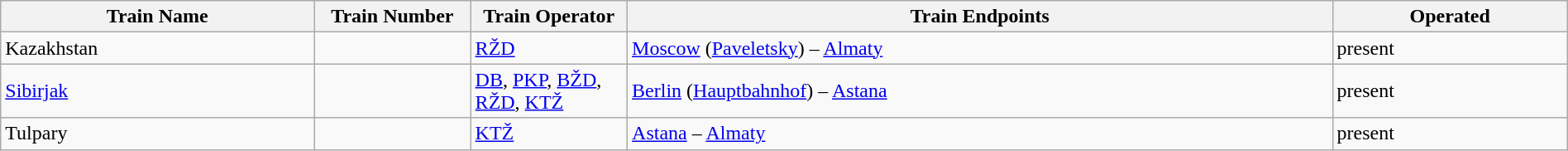<table class="wikitable" width=100%>
<tr>
<th width=20%>Train Name</th>
<th width=10%>Train Number</th>
<th width=10%>Train Operator</th>
<th width=45%>Train Endpoints</th>
<th width=15%>Operated</th>
</tr>
<tr>
<td>Kazakhstan</td>
<td></td>
<td><a href='#'>RŽD</a></td>
<td><a href='#'>Moscow</a> (<a href='#'>Paveletsky</a>) – <a href='#'>Almaty</a></td>
<td>present</td>
</tr>
<tr>
<td><a href='#'>Sibirjak</a></td>
<td></td>
<td><a href='#'>DB</a>, <a href='#'>PKP</a>, <a href='#'>BŽD</a>, <a href='#'>RŽD</a>, <a href='#'>KTŽ</a></td>
<td><a href='#'>Berlin</a> (<a href='#'>Hauptbahnhof</a>) – <a href='#'>Astana</a></td>
<td>present</td>
</tr>
<tr>
<td>Tulpary</td>
<td></td>
<td><a href='#'>KTŽ</a></td>
<td><a href='#'>Astana</a> – <a href='#'>Almaty</a></td>
<td>present</td>
</tr>
</table>
